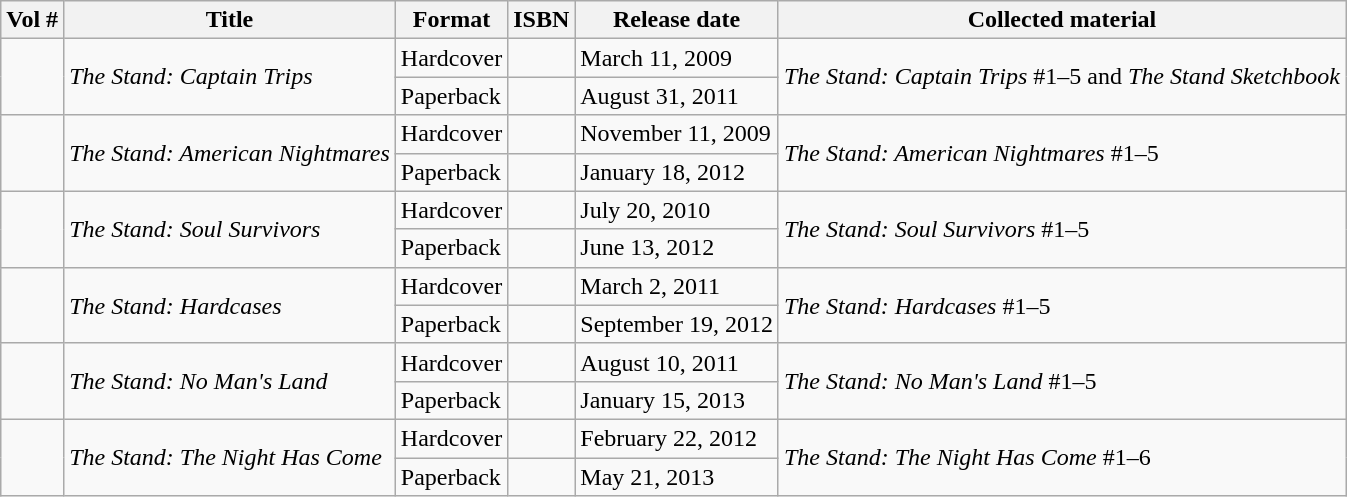<table class="wikitable">
<tr>
<th>Vol #</th>
<th>Title</th>
<th>Format</th>
<th>ISBN</th>
<th>Release date</th>
<th>Collected material</th>
</tr>
<tr>
<td rowspan=2></td>
<td rowspan=2><em>The Stand: Captain Trips</em></td>
<td>Hardcover</td>
<td></td>
<td>March 11, 2009</td>
<td rowspan=2><em>The Stand: Captain Trips</em> #1–5 and <em>The Stand Sketchbook</em></td>
</tr>
<tr>
<td>Paperback</td>
<td></td>
<td>August 31, 2011</td>
</tr>
<tr>
<td rowspan=2></td>
<td rowspan=2><em>The Stand: American Nightmares</em></td>
<td>Hardcover</td>
<td></td>
<td>November 11, 2009</td>
<td rowspan=2><em>The Stand: American Nightmares</em> #1–5</td>
</tr>
<tr>
<td>Paperback</td>
<td></td>
<td>January 18, 2012</td>
</tr>
<tr>
<td rowspan=2></td>
<td rowspan=2><em>The Stand: Soul Survivors</em></td>
<td>Hardcover</td>
<td></td>
<td>July 20, 2010</td>
<td rowspan=2><em>The Stand: Soul Survivors</em> #1–5</td>
</tr>
<tr>
<td>Paperback</td>
<td></td>
<td>June 13, 2012</td>
</tr>
<tr>
<td rowspan=2></td>
<td rowspan=2><em>The Stand: Hardcases</em></td>
<td>Hardcover</td>
<td></td>
<td>March 2, 2011</td>
<td rowspan=2><em>The Stand: Hardcases</em> #1–5</td>
</tr>
<tr>
<td>Paperback</td>
<td></td>
<td>September 19, 2012</td>
</tr>
<tr>
<td rowspan=2></td>
<td rowspan=2><em>The Stand: No Man's Land</em></td>
<td>Hardcover</td>
<td></td>
<td>August 10, 2011</td>
<td rowspan=2><em>The Stand: No Man's Land</em> #1–5</td>
</tr>
<tr>
<td>Paperback</td>
<td></td>
<td>January 15, 2013</td>
</tr>
<tr>
<td rowspan=2></td>
<td rowspan=2><em>The Stand: The Night Has Come</em></td>
<td>Hardcover</td>
<td></td>
<td>February 22, 2012</td>
<td rowspan=2><em>The Stand: The Night Has Come</em> #1–6</td>
</tr>
<tr>
<td>Paperback</td>
<td></td>
<td>May 21, 2013</td>
</tr>
</table>
